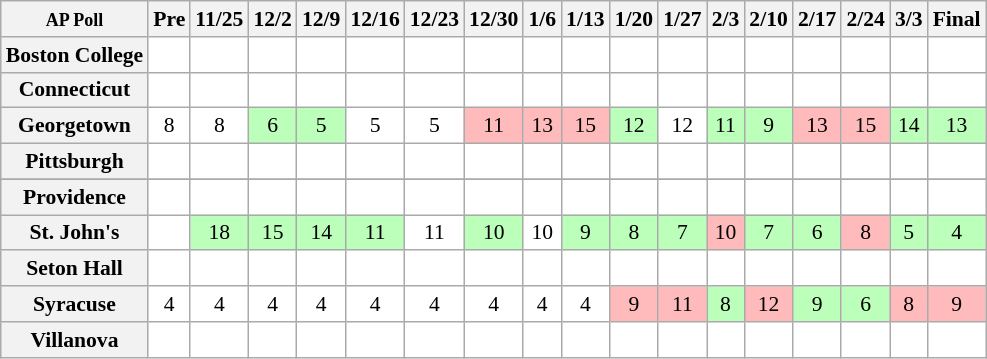<table class="wikitable" style="white-space:nowrap;font-size:90%;">
<tr>
<th><small>AP Poll</small></th>
<th>Pre</th>
<th>11/25</th>
<th>12/2</th>
<th>12/9</th>
<th>12/16</th>
<th>12/23</th>
<th>12/30</th>
<th>1/6</th>
<th>1/13</th>
<th>1/20</th>
<th>1/27</th>
<th>2/3</th>
<th>2/10</th>
<th>2/17</th>
<th>2/24</th>
<th>3/3</th>
<th>Final</th>
</tr>
<tr style="text-align:center;">
<th style="text-align:left;">Boston College</th>
<td style="background:#fff;"></td>
<td style="background:#fff;"></td>
<td style="background:#fff;"></td>
<td style="background:#fff;"></td>
<td style="background:#fff;"></td>
<td style="background:#fff;"></td>
<td style="background:#fff;"></td>
<td style="background:#fff;"></td>
<td style="background:#fff;"></td>
<td style="background:#fff;"></td>
<td style="background:#fff;"></td>
<td style="background:#fff;"></td>
<td style="background:#fff;"></td>
<td style="background:#fff;"></td>
<td style="background:#fff;"></td>
<td style="background:#fff;"></td>
<td style="background:#fff;"></td>
</tr>
<tr style="text-align:center;">
<th>Connecticut</th>
<td style="background:#fff;"></td>
<td style="background:#fff;"></td>
<td style="background:#fff;"></td>
<td style="background:#fff;"></td>
<td style="background:#fff;"></td>
<td style="background:#fff;"></td>
<td style="background:#fff;"></td>
<td style="background:#fff;"></td>
<td style="background:#fff;"></td>
<td style="background:#fff;"></td>
<td style="background:#fff;"></td>
<td style="background:#fff;"></td>
<td style="background:#fff;"></td>
<td style="background:#fff;"></td>
<td style="background:#fff;"></td>
<td style="background:#fff;"></td>
<td style="background:#fff;"></td>
</tr>
<tr style="text-align:center;">
<th>Georgetown</th>
<td style="background:#fff;">8</td>
<td style="background:#fff;">8</td>
<td style="background:#bfb;">6</td>
<td style="background:#bfb;">5</td>
<td style="background:#fff;">5</td>
<td style="background:#fff;">5</td>
<td style="background:#fbb;">11</td>
<td style="background:#fbb;">13</td>
<td style="background:#fbb;">15</td>
<td style="background:#bfb;">12</td>
<td style="background:#fff;">12</td>
<td style="background:#bfb;">11</td>
<td style="background:#bfb;">9</td>
<td style="background:#fbb;">13</td>
<td style="background:#fbb;">15</td>
<td style="background:#bfb;">14</td>
<td style="background:#bfb;">13</td>
</tr>
<tr style="text-align:center;">
<th>Pittsburgh</th>
<td style="background:#fff;"></td>
<td style="background:#fff;"></td>
<td style="background:#fff;"></td>
<td style="background:#fff;"></td>
<td style="background:#fff;"></td>
<td style="background:#fff;"></td>
<td style="background:#fff;"></td>
<td style="background:#fff;"></td>
<td style="background:#fff;"></td>
<td style="background:#fff;"></td>
<td style="background:#fff;"></td>
<td style="background:#fff;"></td>
<td style="background:#fff;"></td>
<td style="background:#fff;"></td>
<td style="background:#fff;"></td>
<td style="background:#fff;"></td>
<td style="background:#fff;"></td>
</tr>
<tr style="text-align:center;">
</tr>
<tr style="text-align:center;">
<th>Providence</th>
<td style="background:#fff;"></td>
<td style="background:#fff;"></td>
<td style="background:#fff;"></td>
<td style="background:#fff;"></td>
<td style="background:#fff;"></td>
<td style="background:#fff;"></td>
<td style="background:#fff;"></td>
<td style="background:#fff;"></td>
<td style="background:#fff;"></td>
<td style="background:#fff;"></td>
<td style="background:#fff;"></td>
<td style="background:#fff;"></td>
<td style="background:#fff;"></td>
<td style="background:#fff;"></td>
<td style="background:#fff;"></td>
<td style="background:#fff;"></td>
<td style="background:#fff;"></td>
</tr>
<tr style="text-align:center;">
<th>St. John's</th>
<td style="background:#fff;"></td>
<td style="background:#bfb;">18</td>
<td style="background:#bfb;">15</td>
<td style="background:#bfb;">14</td>
<td style="background:#bfb;">11</td>
<td style="background:#fff;">11</td>
<td style="background:#bfb;">10</td>
<td style="background:#fff;">10</td>
<td style="background:#bfb;">9</td>
<td style="background:#bfb;">8</td>
<td style="background:#bfb;">7</td>
<td style="background:#fbb;">10</td>
<td style="background:#bfb;">7</td>
<td style="background:#bfb;">6</td>
<td style="background:#fbb;">8</td>
<td style="background:#bfb;">5</td>
<td style="background:#bfb;">4</td>
</tr>
<tr style="text-align:center;">
<th>Seton Hall</th>
<td style="background:#fff;"></td>
<td style="background:#fff;"></td>
<td style="background:#fff;"></td>
<td style="background:#fff;"></td>
<td style="background:#fff;"></td>
<td style="background:#fff;"></td>
<td style="background:#fff;"></td>
<td style="background:#fff;"></td>
<td style="background:#fff;"></td>
<td style="background:#fff;"></td>
<td style="background:#fff;"></td>
<td style="background:#fff;"></td>
<td style="background:#fff;"></td>
<td style="background:#fff;"></td>
<td style="background:#fff;"></td>
<td style="background:#fff;"></td>
<td style="background:#fff;"></td>
</tr>
<tr style="text-align:center;">
<th>Syracuse</th>
<td style="background:#fff;">4</td>
<td style="background:#fff;">4</td>
<td style="background:#fff;">4</td>
<td style="background:#fff;">4</td>
<td style="background:#fff;">4</td>
<td style="background:#fff;">4</td>
<td style="background:#fff;">4</td>
<td style="background:#fff;">4</td>
<td style="background:#fff;">4</td>
<td style="background:#fbb;">9</td>
<td style="background:#fbb;">11</td>
<td style="background:#bfb;">8</td>
<td style="background:#fbb;">12</td>
<td style="background:#bfb;">9</td>
<td style="background:#bfb;">6</td>
<td style="background:#fbb;">8</td>
<td style="background:#fbb;">9</td>
</tr>
<tr style="text-align:center;">
<th>Villanova</th>
<td style="background:#fff;"></td>
<td style="background:#fff;"></td>
<td style="background:#fff;"></td>
<td style="background:#fff;"></td>
<td style="background:#fff;"></td>
<td style="background:#fff;"></td>
<td style="background:#fff;"></td>
<td style="background:#fff;"></td>
<td style="background:#fff;"></td>
<td style="background:#fff;"></td>
<td style="background:#fff;"></td>
<td style="background:#fff;"></td>
<td style="background:#fff;"></td>
<td style="background:#fff;"></td>
<td style="background:#fff;"></td>
<td style="background:#fff;"></td>
<td style="background:#fff;"></td>
</tr>
</table>
